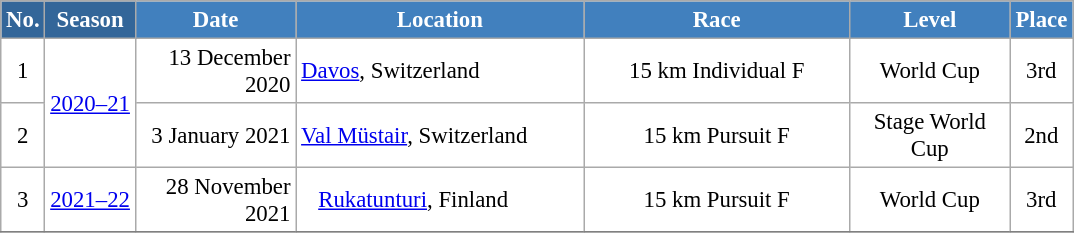<table class="wikitable sortable" style="font-size:95%; text-align:center; border:grey solid 1px; border-collapse:collapse; background:#ffffff;">
<tr style="background:#efefef;">
<th style="background-color:#369; color:white;">No.</th>
<th style="background-color:#369; color:white;">Season</th>
<th style="background-color:#4180be; color:white; width:100px;">Date</th>
<th style="background-color:#4180be; color:white; width:185px;">Location</th>
<th style="background-color:#4180be; color:white; width:170px;">Race</th>
<th style="background-color:#4180be; color:white; width:100px;">Level</th>
<th style="background-color:#4180be; color:white;">Place</th>
</tr>
<tr>
<td align=center>1</td>
<td rowspan=2 align=center><a href='#'>2020–21</a></td>
<td align=right>13 December 2020</td>
<td align=left> <a href='#'>Davos</a>, Switzerland</td>
<td>15 km Individual F</td>
<td>World Cup</td>
<td>3rd</td>
</tr>
<tr>
<td align=center>2</td>
<td align=right>3 January 2021</td>
<td align=left> <a href='#'>Val Müstair</a>, Switzerland</td>
<td>15 km Pursuit F</td>
<td>Stage World Cup</td>
<td>2nd</td>
</tr>
<tr>
<td align=center>3</td>
<td rowspan=1 align=center><a href='#'>2021–22</a></td>
<td align=right>28 November 2021</td>
<td align=left>   <a href='#'>Rukatunturi</a>, Finland</td>
<td>15 km Pursuit F</td>
<td>World Cup</td>
<td>3rd</td>
</tr>
<tr>
</tr>
</table>
